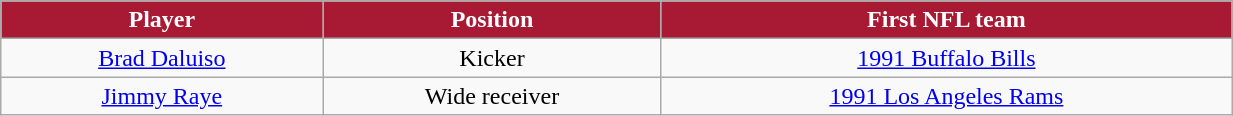<table class="wikitable" width="65%">
<tr>
<th style="background:#A81933;color:#FFFFFF;">Player</th>
<th style="background:#A81933;color:#FFFFFF;">Position</th>
<th style="background:#A81933;color:#FFFFFF;">First NFL team</th>
</tr>
<tr align="center" bgcolor="">
<td><a href='#'>Brad Daluiso</a></td>
<td>Kicker</td>
<td><a href='#'>1991 Buffalo Bills</a></td>
</tr>
<tr align="center" bgcolor="">
<td><a href='#'>Jimmy Raye</a></td>
<td>Wide receiver</td>
<td><a href='#'>1991 Los Angeles Rams</a></td>
</tr>
</table>
